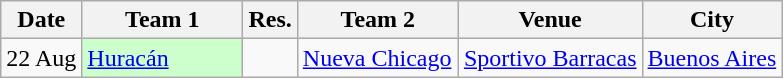<table class=wikitable>
<tr>
<th>Date</th>
<th width=100px>Team 1</th>
<th>Res.</th>
<th width=100px>Team 2</th>
<th>Venue</th>
<th>City</th>
</tr>
<tr>
<td>22 Aug</td>
<td bgcolor= #ccffcc><a href='#'>Huracán</a></td>
<td></td>
<td><a href='#'>Nueva Chicago</a></td>
<td><a href='#'>Sportivo Barracas</a></td>
<td><a href='#'>Buenos Aires</a></td>
</tr>
</table>
